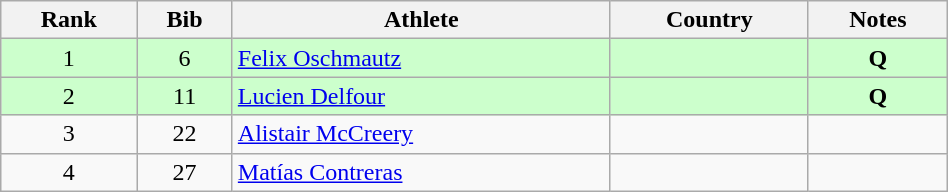<table class="wikitable" style="text-align:center;width: 50%;">
<tr>
<th>Rank</th>
<th>Bib</th>
<th>Athlete</th>
<th>Country</th>
<th>Notes</th>
</tr>
<tr bgcolor=ccffcc>
<td>1</td>
<td>6</td>
<td align=left><a href='#'>Felix Oschmautz</a></td>
<td align=left></td>
<td><strong>Q</strong></td>
</tr>
<tr bgcolor=ccffcc>
<td>2</td>
<td>11</td>
<td align=left><a href='#'>Lucien Delfour</a></td>
<td align=left></td>
<td><strong>Q</strong></td>
</tr>
<tr>
<td>3</td>
<td>22</td>
<td align=left><a href='#'>Alistair McCreery</a></td>
<td align=left></td>
<td></td>
</tr>
<tr>
<td>4</td>
<td>27</td>
<td align=left><a href='#'>Matías Contreras</a></td>
<td align=left></td>
<td></td>
</tr>
</table>
